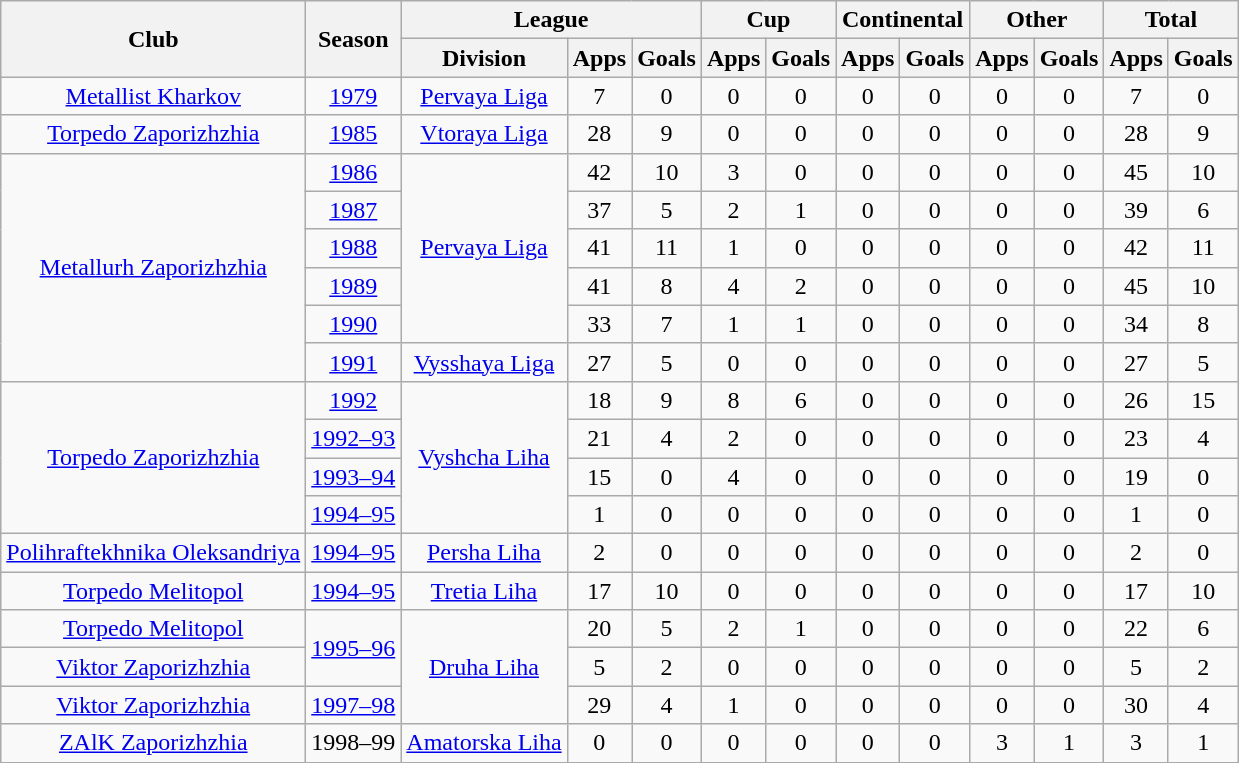<table class="wikitable" style="text-align: center">
<tr>
<th rowspan=2>Club</th>
<th rowspan=2>Season</th>
<th colspan=3>League</th>
<th colspan=2>Cup</th>
<th colspan=2>Continental</th>
<th colspan=2>Other</th>
<th colspan=2>Total</th>
</tr>
<tr>
<th>Division</th>
<th>Apps</th>
<th>Goals</th>
<th>Apps</th>
<th>Goals</th>
<th>Apps</th>
<th>Goals</th>
<th>Apps</th>
<th>Goals</th>
<th>Apps</th>
<th>Goals</th>
</tr>
<tr>
<td><a href='#'>Metallist Kharkov</a></td>
<td><a href='#'>1979</a></td>
<td><a href='#'>Pervaya Liga</a></td>
<td>7</td>
<td>0</td>
<td>0</td>
<td>0</td>
<td>0</td>
<td>0</td>
<td>0</td>
<td>0</td>
<td>7</td>
<td>0</td>
</tr>
<tr>
<td><a href='#'>Torpedo Zaporizhzhia</a></td>
<td><a href='#'>1985</a></td>
<td><a href='#'>Vtoraya Liga</a></td>
<td>28</td>
<td>9</td>
<td>0</td>
<td>0</td>
<td>0</td>
<td>0</td>
<td>0</td>
<td>0</td>
<td>28</td>
<td>9</td>
</tr>
<tr>
<td rowspan=6><a href='#'>Metallurh Zaporizhzhia</a></td>
<td><a href='#'>1986</a></td>
<td rowspan=5><a href='#'>Pervaya Liga</a></td>
<td>42</td>
<td>10</td>
<td>3</td>
<td>0</td>
<td>0</td>
<td>0</td>
<td>0</td>
<td>0</td>
<td>45</td>
<td>10</td>
</tr>
<tr>
<td><a href='#'>1987</a></td>
<td>37</td>
<td>5</td>
<td>2</td>
<td>1</td>
<td>0</td>
<td>0</td>
<td>0</td>
<td>0</td>
<td>39</td>
<td>6</td>
</tr>
<tr>
<td><a href='#'>1988</a></td>
<td>41</td>
<td>11</td>
<td>1</td>
<td>0</td>
<td>0</td>
<td>0</td>
<td>0</td>
<td>0</td>
<td>42</td>
<td>11</td>
</tr>
<tr>
<td><a href='#'>1989</a></td>
<td>41</td>
<td>8</td>
<td>4</td>
<td>2</td>
<td>0</td>
<td>0</td>
<td>0</td>
<td>0</td>
<td>45</td>
<td>10</td>
</tr>
<tr>
<td><a href='#'>1990</a></td>
<td>33</td>
<td>7</td>
<td>1</td>
<td>1</td>
<td>0</td>
<td>0</td>
<td>0</td>
<td>0</td>
<td>34</td>
<td>8</td>
</tr>
<tr>
<td><a href='#'>1991</a></td>
<td><a href='#'>Vysshaya Liga</a></td>
<td>27</td>
<td>5</td>
<td>0</td>
<td>0</td>
<td>0</td>
<td>0</td>
<td>0</td>
<td>0</td>
<td>27</td>
<td>5</td>
</tr>
<tr>
<td rowspan=4><a href='#'>Torpedo Zaporizhzhia</a></td>
<td><a href='#'>1992</a></td>
<td rowspan=4><a href='#'>Vyshcha Liha</a></td>
<td>18</td>
<td>9</td>
<td>8</td>
<td>6</td>
<td>0</td>
<td>0</td>
<td>0</td>
<td>0</td>
<td>26</td>
<td>15</td>
</tr>
<tr>
<td><a href='#'>1992–93</a></td>
<td>21</td>
<td>4</td>
<td>2</td>
<td>0</td>
<td>0</td>
<td>0</td>
<td>0</td>
<td>0</td>
<td>23</td>
<td>4</td>
</tr>
<tr>
<td><a href='#'>1993–94</a></td>
<td>15</td>
<td>0</td>
<td>4</td>
<td>0</td>
<td>0</td>
<td>0</td>
<td>0</td>
<td>0</td>
<td>19</td>
<td>0</td>
</tr>
<tr>
<td><a href='#'>1994–95</a></td>
<td>1</td>
<td>0</td>
<td>0</td>
<td>0</td>
<td>0</td>
<td>0</td>
<td>0</td>
<td>0</td>
<td>1</td>
<td>0</td>
</tr>
<tr>
<td><a href='#'>Polihraftekhnika Oleksandriya</a></td>
<td><a href='#'>1994–95</a></td>
<td><a href='#'>Persha Liha</a></td>
<td>2</td>
<td>0</td>
<td>0</td>
<td>0</td>
<td>0</td>
<td>0</td>
<td>0</td>
<td>0</td>
<td>2</td>
<td>0</td>
</tr>
<tr>
<td><a href='#'>Torpedo Melitopol</a></td>
<td><a href='#'>1994–95</a></td>
<td><a href='#'>Tretia Liha</a></td>
<td>17</td>
<td>10</td>
<td>0</td>
<td>0</td>
<td>0</td>
<td>0</td>
<td>0</td>
<td>0</td>
<td>17</td>
<td>10</td>
</tr>
<tr>
<td><a href='#'>Torpedo Melitopol</a></td>
<td rowspan=2><a href='#'>1995–96</a></td>
<td rowspan=3><a href='#'>Druha Liha</a></td>
<td>20</td>
<td>5</td>
<td>2</td>
<td>1</td>
<td>0</td>
<td>0</td>
<td>0</td>
<td>0</td>
<td>22</td>
<td>6</td>
</tr>
<tr>
<td><a href='#'>Viktor Zaporizhzhia</a></td>
<td>5</td>
<td>2</td>
<td>0</td>
<td>0</td>
<td>0</td>
<td>0</td>
<td>0</td>
<td>0</td>
<td>5</td>
<td>2</td>
</tr>
<tr>
<td><a href='#'>Viktor Zaporizhzhia</a></td>
<td><a href='#'>1997–98</a></td>
<td>29</td>
<td>4</td>
<td>1</td>
<td>0</td>
<td>0</td>
<td>0</td>
<td>0</td>
<td>0</td>
<td>30</td>
<td>4</td>
</tr>
<tr>
<td><a href='#'>ZAlK Zaporizhzhia</a></td>
<td>1998–99</td>
<td><a href='#'>Amatorska Liha</a></td>
<td>0</td>
<td>0</td>
<td>0</td>
<td>0</td>
<td>0</td>
<td>0</td>
<td>3</td>
<td>1</td>
<td>3</td>
<td>1</td>
</tr>
<tr>
</tr>
</table>
